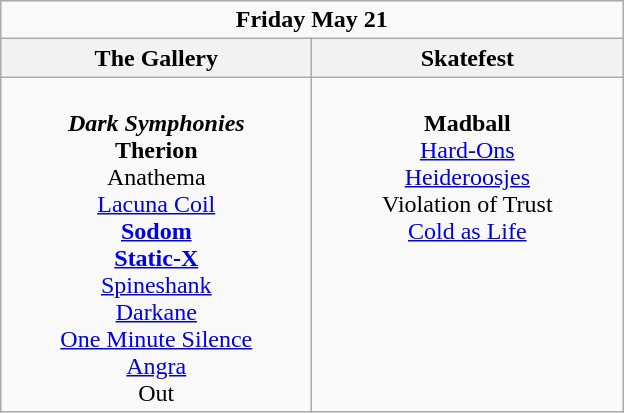<table class="wikitable">
<tr>
<td colspan="3" align="center"><strong>Friday May 21</strong></td>
</tr>
<tr>
<th>The Gallery</th>
<th>Skatefest</th>
</tr>
<tr>
<td valign="top" align="center" width=200><br><strong><em>Dark Symphonies</em></strong>
<br><strong>Therion</strong>
<br>Anathema
<br><a href='#'>Lacuna Coil</a><br><strong><a href='#'>Sodom</a></strong>
<br><strong><a href='#'>Static-X</a></strong>
<br><a href='#'>Spineshank</a>
<br><a href='#'>Darkane</a>
<br><a href='#'>One Minute Silence</a>
<br><a href='#'>Angra</a>
<br>Out</td>
<td valign="top" align="center" width=200><br><strong>Madball</strong>
<br><a href='#'>Hard-Ons</a>
<br><a href='#'>Heideroosjes</a>
<br>Violation of Trust
<br><a href='#'>Cold as Life</a></td>
</tr>
</table>
